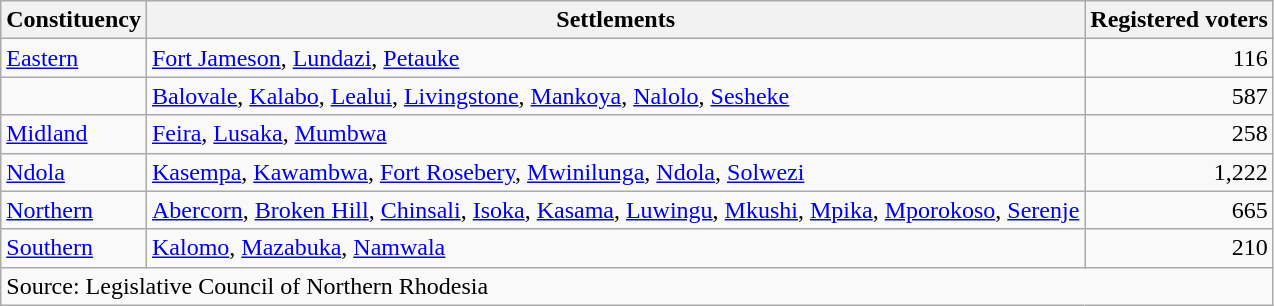<table class=wikitable>
<tr>
<th>Constituency</th>
<th>Settlements</th>
<th>Registered voters</th>
</tr>
<tr>
<td><a href='#'>Eastern</a></td>
<td><a href='#'>Fort Jameson</a>, <a href='#'>Lundazi</a>, <a href='#'>Petauke</a></td>
<td align=right>116</td>
</tr>
<tr>
<td></td>
<td><a href='#'>Balovale</a>, <a href='#'>Kalabo</a>, <a href='#'>Lealui</a>, <a href='#'>Livingstone</a>, <a href='#'>Mankoya</a>, <a href='#'>Nalolo</a>, <a href='#'>Sesheke</a></td>
<td align=right>587</td>
</tr>
<tr>
<td><a href='#'>Midland</a></td>
<td><a href='#'>Feira</a>, <a href='#'>Lusaka</a>, <a href='#'>Mumbwa</a></td>
<td align=right>258</td>
</tr>
<tr>
<td><a href='#'>Ndola</a></td>
<td><a href='#'>Kasempa</a>, <a href='#'>Kawambwa</a>, <a href='#'>Fort Rosebery</a>, <a href='#'>Mwinilunga</a>, <a href='#'>Ndola</a>, <a href='#'>Solwezi</a></td>
<td align=right>1,222</td>
</tr>
<tr>
<td><a href='#'>Northern</a></td>
<td><a href='#'>Abercorn</a>, <a href='#'>Broken Hill</a>, <a href='#'>Chinsali</a>, <a href='#'>Isoka</a>, <a href='#'>Kasama</a>, <a href='#'>Luwingu</a>, <a href='#'>Mkushi</a>, <a href='#'>Mpika</a>, <a href='#'>Mporokoso</a>, <a href='#'>Serenje</a></td>
<td align=right>665</td>
</tr>
<tr>
<td><a href='#'>Southern</a></td>
<td><a href='#'>Kalomo</a>, <a href='#'>Mazabuka</a>, <a href='#'>Namwala</a></td>
<td align=right>210</td>
</tr>
<tr>
<td colspan=3>Source: Legislative Council of Northern Rhodesia</td>
</tr>
</table>
